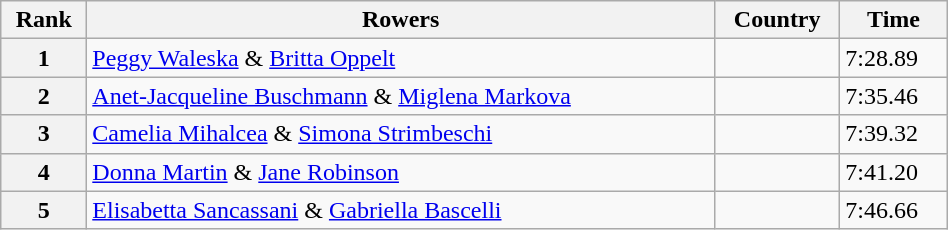<table class="wikitable sortable" width=50%>
<tr>
<th>Rank</th>
<th>Rowers</th>
<th>Country</th>
<th>Time</th>
</tr>
<tr>
<th>1</th>
<td><a href='#'>Peggy Waleska</a> & <a href='#'>Britta Oppelt</a></td>
<td></td>
<td>7:28.89</td>
</tr>
<tr>
<th>2</th>
<td><a href='#'>Anet-Jacqueline Buschmann</a> & <a href='#'>Miglena Markova</a></td>
<td></td>
<td>7:35.46</td>
</tr>
<tr>
<th>3</th>
<td><a href='#'>Camelia Mihalcea</a> & <a href='#'>Simona Strimbeschi</a></td>
<td></td>
<td>7:39.32</td>
</tr>
<tr>
<th>4</th>
<td><a href='#'>Donna Martin</a> & <a href='#'>Jane Robinson</a></td>
<td></td>
<td>7:41.20</td>
</tr>
<tr>
<th>5</th>
<td><a href='#'>Elisabetta Sancassani</a> & <a href='#'>Gabriella Bascelli</a></td>
<td></td>
<td>7:46.66</td>
</tr>
</table>
